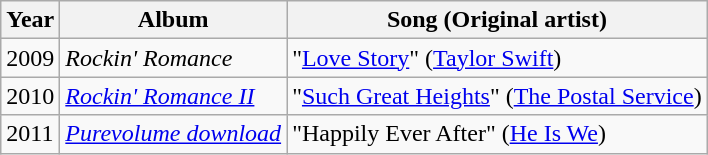<table class="wikitable">
<tr>
<th>Year</th>
<th>Album</th>
<th>Song (Original artist)</th>
</tr>
<tr>
<td>2009</td>
<td><em>Rockin' Romance</em></td>
<td>"<a href='#'>Love Story</a>" (<a href='#'>Taylor Swift</a>)</td>
</tr>
<tr>
<td>2010</td>
<td><em><a href='#'>Rockin' Romance II</a></em></td>
<td>"<a href='#'>Such Great Heights</a>" (<a href='#'>The Postal Service</a>)</td>
</tr>
<tr>
<td>2011</td>
<td><em><a href='#'>Purevolume download</a></em></td>
<td>"Happily Ever After" (<a href='#'>He Is We</a>)</td>
</tr>
</table>
